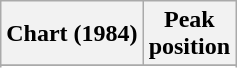<table class="wikitable sortable plainrowheaders" style="text-align:center">
<tr>
<th scope="col">Chart (1984)</th>
<th scope="col">Peak<br>position</th>
</tr>
<tr>
</tr>
<tr>
</tr>
</table>
